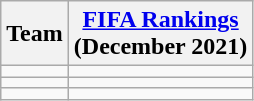<table class="wikitable sortable" style="text-align: left;">
<tr>
<th>Team</th>
<th><a href='#'>FIFA Rankings</a><br>(December 2021)</th>
</tr>
<tr>
<td></td>
<td></td>
</tr>
<tr>
<td></td>
<td></td>
</tr>
<tr>
<td></td>
<td></td>
</tr>
</table>
